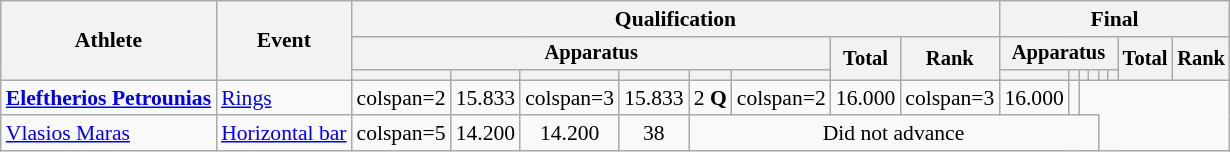<table class="wikitable" style="font-size:90%">
<tr>
<th rowspan=3>Athlete</th>
<th rowspan=3>Event</th>
<th colspan =8>Qualification</th>
<th colspan =8>Final</th>
</tr>
<tr style="font-size:95%">
<th colspan=6>Apparatus</th>
<th rowspan=2>Total</th>
<th rowspan=2>Rank</th>
<th colspan=6>Apparatus</th>
<th rowspan=2>Total</th>
<th rowspan=2>Rank</th>
</tr>
<tr style="font-size:95%">
<th></th>
<th></th>
<th></th>
<th></th>
<th></th>
<th></th>
<th></th>
<th></th>
<th></th>
<th></th>
<th></th>
<th></th>
</tr>
<tr align=center>
<td align=left><strong><a href='#'>Eleftherios Petrounias</a></strong></td>
<td align=left><a href='#'>Rings</a></td>
<td>colspan=2 </td>
<td>15.833</td>
<td>colspan=3 </td>
<td>15.833</td>
<td>2 <strong>Q</strong></td>
<td>colspan=2 </td>
<td>16.000</td>
<td>colspan=3 </td>
<td>16.000</td>
<td></td>
</tr>
<tr align=center>
<td align=left><a href='#'>Vlasios Maras</a></td>
<td align=left><a href='#'>Horizontal bar</a></td>
<td>colspan=5 </td>
<td>14.200</td>
<td>14.200</td>
<td>38</td>
<td colspan="8">Did not advance</td>
</tr>
</table>
